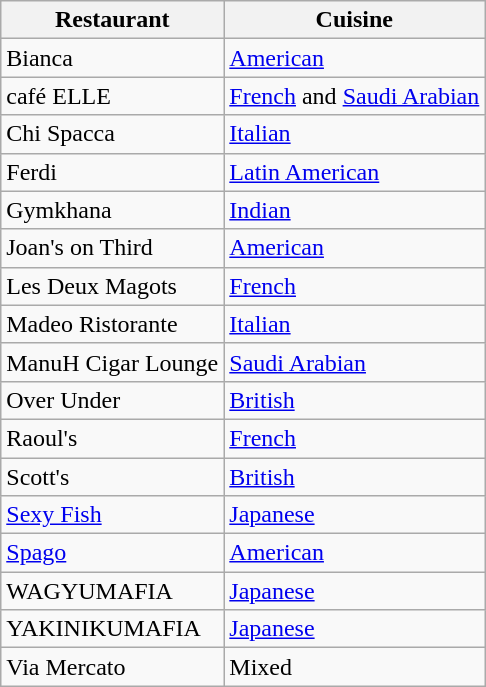<table class="wikitable">
<tr>
<th>Restaurant</th>
<th>Cuisine</th>
</tr>
<tr>
<td>Bianca</td>
<td><a href='#'>American</a></td>
</tr>
<tr>
<td>café ELLE</td>
<td><a href='#'>French</a> and <a href='#'>Saudi Arabian</a></td>
</tr>
<tr>
<td>Chi Spacca</td>
<td><a href='#'>Italian</a></td>
</tr>
<tr>
<td>Ferdi</td>
<td><a href='#'>Latin American</a></td>
</tr>
<tr>
<td>Gymkhana</td>
<td><a href='#'>Indian</a></td>
</tr>
<tr>
<td>Joan's on Third</td>
<td><a href='#'>American</a></td>
</tr>
<tr>
<td>Les Deux Magots</td>
<td><a href='#'>French</a></td>
</tr>
<tr>
<td>Madeo Ristorante</td>
<td><a href='#'>Italian</a></td>
</tr>
<tr>
<td>ManuH Cigar Lounge</td>
<td><a href='#'>Saudi Arabian</a></td>
</tr>
<tr>
<td>Over Under</td>
<td><a href='#'>British</a></td>
</tr>
<tr>
<td>Raoul's</td>
<td><a href='#'>French</a></td>
</tr>
<tr>
<td>Scott's</td>
<td><a href='#'>British</a></td>
</tr>
<tr>
<td><a href='#'>Sexy Fish</a></td>
<td><a href='#'>Japanese</a></td>
</tr>
<tr>
<td><a href='#'>Spago</a></td>
<td><a href='#'>American</a></td>
</tr>
<tr>
<td>WAGYUMAFIA</td>
<td><a href='#'>Japanese</a></td>
</tr>
<tr>
<td>YAKINIKUMAFIA</td>
<td><a href='#'>Japanese</a></td>
</tr>
<tr>
<td>Via Mercato</td>
<td>Mixed</td>
</tr>
</table>
